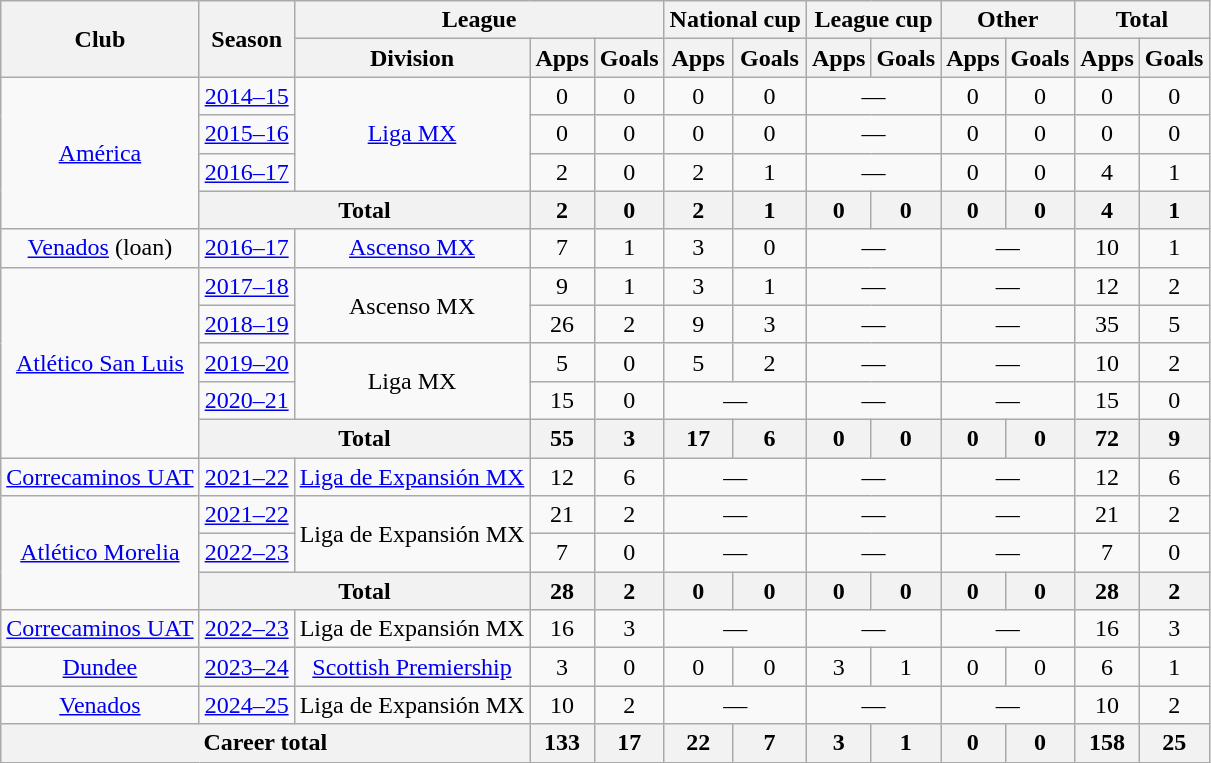<table class="wikitable" style="text-align: center">
<tr>
<th rowspan="2">Club</th>
<th rowspan="2">Season</th>
<th colspan="3">League</th>
<th colspan="2">National cup</th>
<th colspan="2">League cup</th>
<th colspan="2">Other</th>
<th colspan="2">Total</th>
</tr>
<tr>
<th>Division</th>
<th>Apps</th>
<th>Goals</th>
<th>Apps</th>
<th>Goals</th>
<th>Apps</th>
<th>Goals</th>
<th>Apps</th>
<th>Goals</th>
<th>Apps</th>
<th>Goals</th>
</tr>
<tr>
<td rowspan="4"><a href='#'>América</a></td>
<td><a href='#'>2014–15</a></td>
<td rowspan="3"><a href='#'>Liga MX</a></td>
<td>0</td>
<td>0</td>
<td>0</td>
<td>0</td>
<td colspan="2">—</td>
<td>0</td>
<td>0</td>
<td>0</td>
<td>0</td>
</tr>
<tr>
<td><a href='#'>2015–16</a></td>
<td>0</td>
<td>0</td>
<td>0</td>
<td>0</td>
<td colspan="2">—</td>
<td>0</td>
<td>0</td>
<td>0</td>
<td>0</td>
</tr>
<tr>
<td><a href='#'>2016–17</a></td>
<td>2</td>
<td>0</td>
<td>2</td>
<td>1</td>
<td colspan="2">—</td>
<td>0</td>
<td>0</td>
<td>4</td>
<td>1</td>
</tr>
<tr>
<th colspan="2">Total</th>
<th>2</th>
<th>0</th>
<th>2</th>
<th>1</th>
<th>0</th>
<th>0</th>
<th>0</th>
<th>0</th>
<th>4</th>
<th>1</th>
</tr>
<tr>
<td><a href='#'>Venados</a> (loan)</td>
<td><a href='#'>2016–17</a></td>
<td><a href='#'>Ascenso MX</a></td>
<td>7</td>
<td>1</td>
<td>3</td>
<td>0</td>
<td colspan="2">—</td>
<td colspan="2">—</td>
<td>10</td>
<td>1</td>
</tr>
<tr>
<td rowspan="5"><a href='#'>Atlético San Luis</a></td>
<td><a href='#'>2017–18</a></td>
<td rowspan="2">Ascenso MX</td>
<td>9</td>
<td>1</td>
<td>3</td>
<td>1</td>
<td colspan="2">—</td>
<td colspan="2">—</td>
<td>12</td>
<td>2</td>
</tr>
<tr>
<td><a href='#'>2018–19</a></td>
<td>26</td>
<td>2</td>
<td>9</td>
<td>3</td>
<td colspan="2">—</td>
<td colspan="2">—</td>
<td>35</td>
<td>5</td>
</tr>
<tr>
<td><a href='#'>2019–20</a></td>
<td rowspan="2">Liga MX</td>
<td>5</td>
<td>0</td>
<td>5</td>
<td>2</td>
<td colspan="2">—</td>
<td colspan="2">—</td>
<td>10</td>
<td>2</td>
</tr>
<tr>
<td><a href='#'>2020–21</a></td>
<td>15</td>
<td>0</td>
<td colspan="2">—</td>
<td colspan="2">—</td>
<td colspan="2">—</td>
<td>15</td>
<td>0</td>
</tr>
<tr>
<th colspan="2">Total</th>
<th>55</th>
<th>3</th>
<th>17</th>
<th>6</th>
<th>0</th>
<th>0</th>
<th>0</th>
<th>0</th>
<th>72</th>
<th>9</th>
</tr>
<tr>
<td><a href='#'>Correcaminos UAT</a></td>
<td><a href='#'>2021–22</a></td>
<td><a href='#'>Liga de Expansión MX</a></td>
<td>12</td>
<td>6</td>
<td colspan="2">—</td>
<td colspan="2">—</td>
<td colspan="2">—</td>
<td>12</td>
<td>6</td>
</tr>
<tr>
<td rowspan="3"><a href='#'>Atlético Morelia</a></td>
<td><a href='#'>2021–22</a></td>
<td rowspan="2">Liga de Expansión MX</td>
<td>21</td>
<td>2</td>
<td colspan="2">—</td>
<td colspan="2">—</td>
<td colspan="2">—</td>
<td>21</td>
<td>2</td>
</tr>
<tr>
<td><a href='#'>2022–23</a></td>
<td>7</td>
<td>0</td>
<td colspan="2">—</td>
<td colspan="2">—</td>
<td colspan="2">—</td>
<td>7</td>
<td>0</td>
</tr>
<tr>
<th colspan="2">Total</th>
<th>28</th>
<th>2</th>
<th>0</th>
<th>0</th>
<th>0</th>
<th>0</th>
<th>0</th>
<th>0</th>
<th>28</th>
<th>2</th>
</tr>
<tr>
<td><a href='#'>Correcaminos UAT</a></td>
<td><a href='#'>2022–23</a></td>
<td>Liga de Expansión MX</td>
<td>16</td>
<td>3</td>
<td colspan="2">—</td>
<td colspan="2">—</td>
<td colspan="2">—</td>
<td>16</td>
<td>3</td>
</tr>
<tr>
<td><a href='#'>Dundee</a></td>
<td><a href='#'>2023–24</a></td>
<td><a href='#'>Scottish Premiership</a></td>
<td>3</td>
<td>0</td>
<td>0</td>
<td>0</td>
<td>3</td>
<td>1</td>
<td>0</td>
<td>0</td>
<td>6</td>
<td>1</td>
</tr>
<tr>
<td><a href='#'>Venados</a></td>
<td><a href='#'>2024–25</a></td>
<td>Liga de Expansión MX</td>
<td>10</td>
<td>2</td>
<td colspan="2">—</td>
<td colspan="2">—</td>
<td colspan="2">—</td>
<td>10</td>
<td>2</td>
</tr>
<tr>
<th colspan="3">Career total</th>
<th>133</th>
<th>17</th>
<th>22</th>
<th>7</th>
<th>3</th>
<th>1</th>
<th>0</th>
<th>0</th>
<th>158</th>
<th>25</th>
</tr>
</table>
